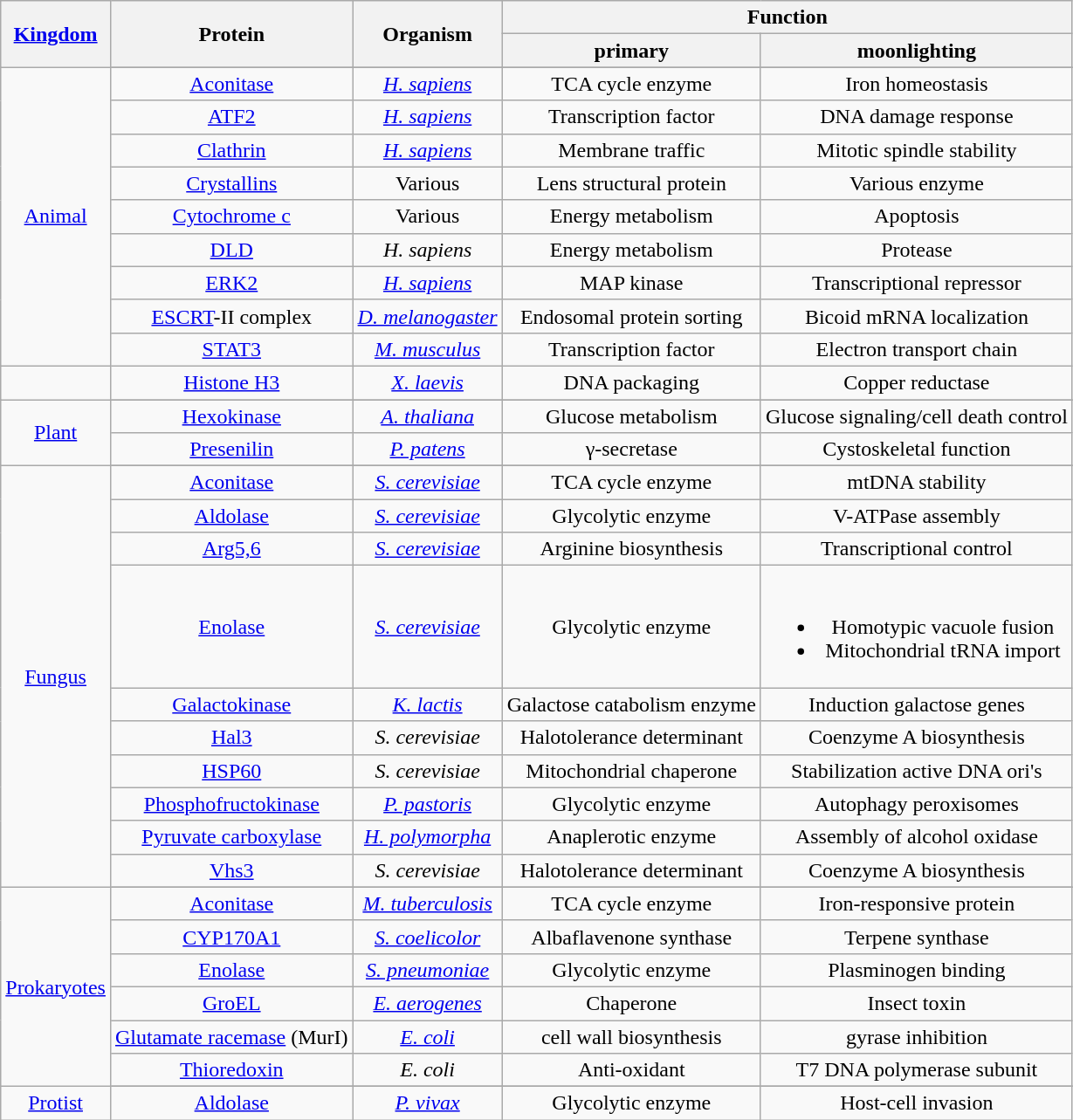<table class="wikitable" style="text-align: center;">
<tr>
<th rowspan="2"><a href='#'>Kingdom</a></th>
<th rowspan="2">Protein</th>
<th rowspan="2">Organism</th>
<th colspan="2" style="text-align: center;">Function</th>
</tr>
<tr>
<th>primary</th>
<th>moonlighting</th>
</tr>
<tr>
<td rowspan="10" style="text-align: center; color: brown"><a href='#'>Animal</a></td>
</tr>
<tr>
<td><a href='#'>Aconitase</a></td>
<td><em><a href='#'>H. sapiens</a></em></td>
<td>TCA cycle enzyme</td>
<td>Iron homeostasis</td>
</tr>
<tr>
<td><a href='#'>ATF2</a></td>
<td><em><a href='#'>H. sapiens</a></em></td>
<td>Transcription factor</td>
<td>DNA damage response</td>
</tr>
<tr>
<td><a href='#'>Clathrin</a></td>
<td><em><a href='#'>H. sapiens</a></em></td>
<td>Membrane traffic</td>
<td>Mitotic spindle stability</td>
</tr>
<tr>
<td><a href='#'>Crystallins</a></td>
<td>Various</td>
<td>Lens structural protein</td>
<td>Various enzyme</td>
</tr>
<tr>
<td><a href='#'>Cytochrome c</a></td>
<td>Various</td>
<td>Energy metabolism</td>
<td>Apoptosis</td>
</tr>
<tr>
<td><a href='#'>DLD</a></td>
<td><em>H. sapiens</em></td>
<td>Energy metabolism</td>
<td>Protease</td>
</tr>
<tr>
<td><a href='#'>ERK2</a></td>
<td><em><a href='#'>H. sapiens</a></em></td>
<td>MAP kinase</td>
<td>Transcriptional repressor</td>
</tr>
<tr>
<td><a href='#'>ESCRT</a>-II complex</td>
<td><em><a href='#'>D. melanogaster</a></em></td>
<td>Endosomal protein sorting</td>
<td>Bicoid mRNA localization</td>
</tr>
<tr>
<td><a href='#'>STAT3</a></td>
<td><em><a href='#'>M. musculus</a></em></td>
<td>Transcription factor</td>
<td>Electron transport chain</td>
</tr>
<tr>
<td></td>
<td><a href='#'>Histone H3</a></td>
<td><em><a href='#'>X. laevis</a></em></td>
<td>DNA packaging</td>
<td>Copper reductase</td>
</tr>
<tr>
<td rowspan="3" style="text-align: center; color: green"><a href='#'>Plant</a></td>
</tr>
<tr>
<td><a href='#'>Hexokinase</a></td>
<td><em><a href='#'>A. thaliana</a></em></td>
<td>Glucose metabolism</td>
<td>Glucose signaling/cell death control</td>
</tr>
<tr>
<td><a href='#'>Presenilin</a></td>
<td><em><a href='#'>P. patens</a></em></td>
<td>γ-secretase</td>
<td>Cystoskeletal function</td>
</tr>
<tr>
<td rowspan="11" style="text-align: center; color: orange"><a href='#'>Fungus</a></td>
</tr>
<tr>
<td><a href='#'>Aconitase</a></td>
<td><em><a href='#'>S. cerevisiae</a></em></td>
<td>TCA cycle enzyme</td>
<td>mtDNA stability</td>
</tr>
<tr>
<td><a href='#'>Aldolase</a></td>
<td><em><a href='#'>S. cerevisiae</a></em></td>
<td>Glycolytic enzyme</td>
<td>V-ATPase assembly</td>
</tr>
<tr>
<td><a href='#'>Arg5,6</a></td>
<td><em><a href='#'>S. cerevisiae</a></em></td>
<td>Arginine biosynthesis</td>
<td>Transcriptional control</td>
</tr>
<tr>
<td><a href='#'>Enolase</a></td>
<td><em><a href='#'>S. cerevisiae</a></em></td>
<td>Glycolytic enzyme</td>
<td><br><ul><li>Homotypic vacuole fusion</li><li>Mitochondrial tRNA import</li></ul></td>
</tr>
<tr>
<td><a href='#'>Galactokinase</a></td>
<td><em><a href='#'>K. lactis</a></em></td>
<td>Galactose catabolism enzyme</td>
<td>Induction galactose genes</td>
</tr>
<tr>
<td><a href='#'>Hal3</a></td>
<td><em>S. cerevisiae</em></td>
<td>Halotolerance determinant</td>
<td>Coenzyme A biosynthesis</td>
</tr>
<tr>
<td><a href='#'>HSP60</a></td>
<td><em>S. cerevisiae</em></td>
<td>Mitochondrial chaperone</td>
<td>Stabilization active DNA ori's</td>
</tr>
<tr>
<td><a href='#'>Phosphofructokinase</a></td>
<td><em><a href='#'>P. pastoris</a></em></td>
<td>Glycolytic enzyme</td>
<td>Autophagy peroxisomes</td>
</tr>
<tr>
<td><a href='#'>Pyruvate carboxylase</a></td>
<td><em><a href='#'>H. polymorpha</a></em></td>
<td>Anaplerotic enzyme</td>
<td>Assembly of alcohol oxidase</td>
</tr>
<tr>
<td><a href='#'>Vhs3</a></td>
<td><em>S. cerevisiae</em></td>
<td>Halotolerance determinant</td>
<td>Coenzyme A biosynthesis</td>
</tr>
<tr>
<td rowspan="7" style="text-align: center; color: purple"><a href='#'>Prokaryotes</a></td>
</tr>
<tr>
<td><a href='#'>Aconitase</a></td>
<td><em><a href='#'>M. tuberculosis</a></em></td>
<td>TCA cycle enzyme</td>
<td>Iron-responsive protein</td>
</tr>
<tr>
<td><a href='#'>CYP170A1</a></td>
<td><em><a href='#'>S. coelicolor</a></em></td>
<td>Albaflavenone synthase</td>
<td>Terpene synthase</td>
</tr>
<tr>
<td><a href='#'>Enolase</a></td>
<td><em><a href='#'>S. pneumoniae</a></em></td>
<td>Glycolytic enzyme</td>
<td>Plasminogen binding</td>
</tr>
<tr>
<td><a href='#'>GroEL</a></td>
<td><em><a href='#'>E. aerogenes</a></em></td>
<td>Chaperone</td>
<td>Insect toxin</td>
</tr>
<tr>
<td><a href='#'>Glutamate racemase</a> (MurI)</td>
<td><em><a href='#'>E. coli</a></em></td>
<td>cell wall biosynthesis</td>
<td>gyrase inhibition</td>
</tr>
<tr>
<td><a href='#'>Thioredoxin</a></td>
<td><em>E. coli</em></td>
<td>Anti-oxidant</td>
<td>T7 DNA polymerase subunit</td>
</tr>
<tr>
<td rowspan="5" style="text-align: center; color: gray"><a href='#'>Protist</a></td>
</tr>
<tr>
<td><a href='#'>Aldolase</a></td>
<td><em><a href='#'>P. vivax</a></em></td>
<td>Glycolytic enzyme</td>
<td>Host-cell invasion</td>
</tr>
</table>
